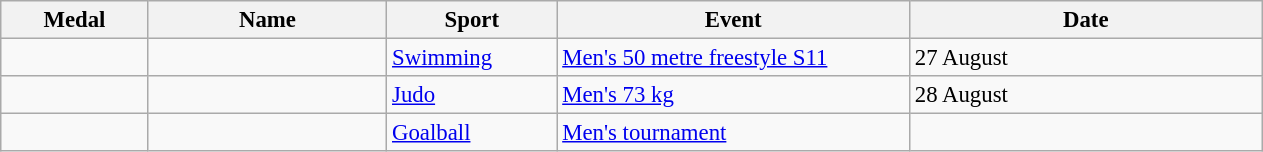<table class="wikitable sortable" style="font-size:95%">
<tr>
<th style="width:6em">Medal</th>
<th style="width:10em">Name</th>
<th style="width:7em">Sport</th>
<th style="width:15em">Event</th>
<th style="width:15em">Date</th>
</tr>
<tr>
<td></td>
<td></td>
<td><a href='#'>Swimming</a></td>
<td><a href='#'>Men's 50 metre freestyle S11</a></td>
<td>27 August</td>
</tr>
<tr>
<td></td>
<td></td>
<td><a href='#'>Judo</a></td>
<td><a href='#'>Men's 73 kg</a></td>
<td>28 August</td>
</tr>
<tr>
<td></td>
<td><br></td>
<td><a href='#'>Goalball</a></td>
<td><a href='#'>Men's tournament</a></td>
<td></td>
</tr>
</table>
